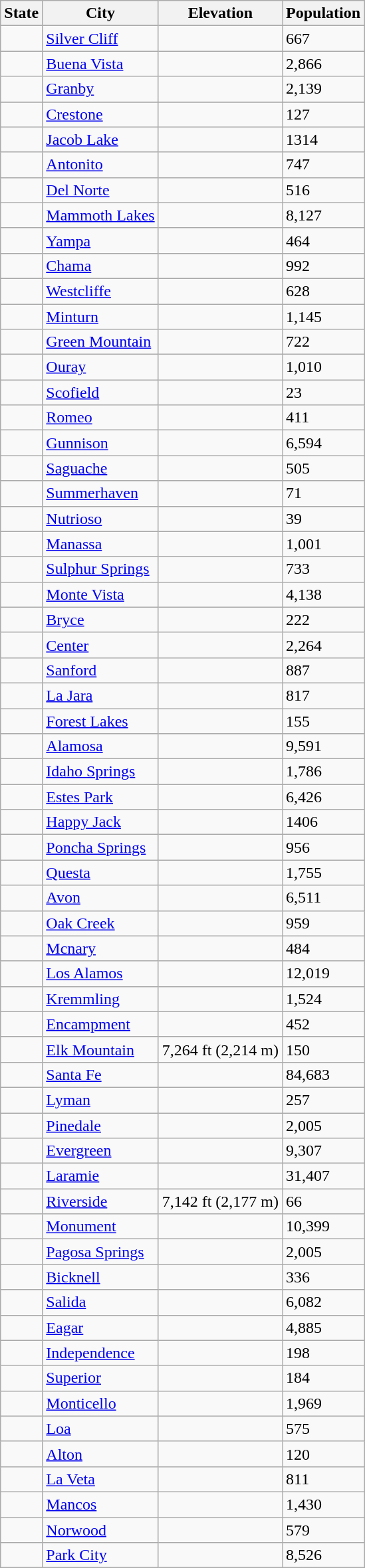<table class="wikitable sortable">
<tr>
<th>State</th>
<th>City</th>
<th>Elevation</th>
<th>Population</th>
</tr>
<tr>
<td></td>
<td><a href='#'>Silver Cliff</a></td>
<td></td>
<td>667</td>
</tr>
<tr>
<td></td>
<td><a href='#'>Buena Vista</a></td>
<td></td>
<td>2,866</td>
</tr>
<tr>
<td></td>
<td><a href='#'>Granby</a></td>
<td></td>
<td>2,139</td>
</tr>
<tr>
</tr>
<tr>
<td></td>
<td><a href='#'>Crestone</a></td>
<td></td>
<td>127</td>
</tr>
<tr>
<td></td>
<td><a href='#'>Jacob Lake</a></td>
<td></td>
<td>1314</td>
</tr>
<tr>
<td></td>
<td><a href='#'>Antonito</a></td>
<td></td>
<td>747</td>
</tr>
<tr>
<td></td>
<td><a href='#'>Del Norte</a></td>
<td></td>
<td>516</td>
</tr>
<tr>
<td></td>
<td><a href='#'>Mammoth Lakes</a></td>
<td></td>
<td>8,127</td>
</tr>
<tr>
<td></td>
<td><a href='#'>Yampa</a></td>
<td></td>
<td>464</td>
</tr>
<tr>
<td></td>
<td><a href='#'>Chama</a></td>
<td></td>
<td>992</td>
</tr>
<tr>
<td></td>
<td><a href='#'>Westcliffe</a></td>
<td></td>
<td>628</td>
</tr>
<tr>
<td></td>
<td><a href='#'>Minturn</a></td>
<td></td>
<td>1,145</td>
</tr>
<tr>
<td></td>
<td><a href='#'>Green Mountain</a></td>
<td></td>
<td>722</td>
</tr>
<tr>
<td></td>
<td><a href='#'>Ouray</a></td>
<td></td>
<td>1,010</td>
</tr>
<tr>
<td></td>
<td><a href='#'>Scofield</a></td>
<td></td>
<td>23</td>
</tr>
<tr>
<td></td>
<td><a href='#'>Romeo</a></td>
<td></td>
<td>411</td>
</tr>
<tr>
<td></td>
<td><a href='#'>Gunnison</a></td>
<td></td>
<td>6,594</td>
</tr>
<tr>
<td></td>
<td><a href='#'>Saguache</a></td>
<td></td>
<td>505</td>
</tr>
<tr>
<td></td>
<td><a href='#'>Summerhaven</a></td>
<td></td>
<td>71</td>
</tr>
<tr>
<td></td>
<td><a href='#'>Nutrioso</a></td>
<td></td>
<td>39</td>
</tr>
<tr>
<td></td>
<td><a href='#'>Manassa</a></td>
<td></td>
<td>1,001</td>
</tr>
<tr>
<td></td>
<td><a href='#'>Sulphur Springs</a></td>
<td></td>
<td>733</td>
</tr>
<tr>
<td></td>
<td><a href='#'>Monte Vista</a></td>
<td></td>
<td>4,138</td>
</tr>
<tr>
<td></td>
<td><a href='#'>Bryce</a></td>
<td></td>
<td>222</td>
</tr>
<tr>
<td></td>
<td><a href='#'>Center</a></td>
<td></td>
<td>2,264</td>
</tr>
<tr>
<td></td>
<td><a href='#'>Sanford</a></td>
<td></td>
<td>887</td>
</tr>
<tr>
<td></td>
<td><a href='#'>La Jara</a></td>
<td></td>
<td>817</td>
</tr>
<tr>
<td></td>
<td><a href='#'>Forest Lakes</a></td>
<td></td>
<td>155</td>
</tr>
<tr>
<td></td>
<td><a href='#'>Alamosa</a></td>
<td></td>
<td>9,591</td>
</tr>
<tr>
<td></td>
<td><a href='#'>Idaho Springs</a></td>
<td></td>
<td>1,786</td>
</tr>
<tr>
<td></td>
<td><a href='#'>Estes Park</a></td>
<td></td>
<td>6,426</td>
</tr>
<tr>
<td></td>
<td><a href='#'>Happy Jack</a></td>
<td></td>
<td>1406</td>
</tr>
<tr>
<td></td>
<td><a href='#'>Poncha Springs</a></td>
<td></td>
<td>956</td>
</tr>
<tr>
<td></td>
<td><a href='#'>Questa</a></td>
<td></td>
<td>1,755</td>
</tr>
<tr>
<td></td>
<td><a href='#'>Avon</a></td>
<td></td>
<td>6,511</td>
</tr>
<tr>
<td></td>
<td><a href='#'>Oak Creek</a></td>
<td></td>
<td>959</td>
</tr>
<tr>
<td></td>
<td><a href='#'>Mcnary</a></td>
<td></td>
<td>484</td>
</tr>
<tr>
<td></td>
<td><a href='#'>Los Alamos</a></td>
<td></td>
<td>12,019</td>
</tr>
<tr>
<td></td>
<td><a href='#'>Kremmling</a></td>
<td></td>
<td>1,524</td>
</tr>
<tr>
<td></td>
<td><a href='#'>Encampment</a></td>
<td></td>
<td>452</td>
</tr>
<tr>
<td></td>
<td><a href='#'>Elk Mountain</a></td>
<td>7,264 ft (2,214 m)</td>
<td>150</td>
</tr>
<tr>
<td></td>
<td><a href='#'>Santa Fe</a></td>
<td></td>
<td>84,683</td>
</tr>
<tr>
<td></td>
<td><a href='#'>Lyman</a></td>
<td></td>
<td>257</td>
</tr>
<tr>
<td></td>
<td><a href='#'>Pinedale</a></td>
<td></td>
<td>2,005</td>
</tr>
<tr>
<td></td>
<td><a href='#'>Evergreen</a></td>
<td></td>
<td>9,307</td>
</tr>
<tr>
<td></td>
<td><a href='#'>Laramie</a></td>
<td></td>
<td>31,407</td>
</tr>
<tr>
<td></td>
<td><a href='#'>Riverside</a></td>
<td>7,142 ft (2,177 m)</td>
<td>66</td>
</tr>
<tr>
<td></td>
<td><a href='#'>Monument</a></td>
<td></td>
<td>10,399</td>
</tr>
<tr>
<td></td>
<td><a href='#'>Pagosa Springs</a></td>
<td></td>
<td>2,005</td>
</tr>
<tr>
<td></td>
<td><a href='#'>Bicknell</a></td>
<td></td>
<td>336</td>
</tr>
<tr>
<td></td>
<td><a href='#'>Salida</a></td>
<td></td>
<td>6,082</td>
</tr>
<tr>
<td></td>
<td><a href='#'>Eagar</a></td>
<td></td>
<td>4,885</td>
</tr>
<tr>
<td></td>
<td><a href='#'>Independence</a></td>
<td></td>
<td>198</td>
</tr>
<tr>
<td></td>
<td><a href='#'>Superior</a></td>
<td></td>
<td>184</td>
</tr>
<tr>
<td></td>
<td><a href='#'>Monticello</a></td>
<td></td>
<td>1,969</td>
</tr>
<tr>
<td></td>
<td><a href='#'>Loa</a></td>
<td></td>
<td>575</td>
</tr>
<tr>
<td></td>
<td><a href='#'>Alton</a></td>
<td></td>
<td>120</td>
</tr>
<tr>
<td></td>
<td><a href='#'>La Veta</a></td>
<td></td>
<td>811</td>
</tr>
<tr>
<td></td>
<td><a href='#'>Mancos</a></td>
<td></td>
<td>1,430</td>
</tr>
<tr>
<td></td>
<td><a href='#'>Norwood</a></td>
<td></td>
<td>579</td>
</tr>
<tr>
<td></td>
<td><a href='#'>Park City</a></td>
<td></td>
<td>8,526</td>
</tr>
</table>
